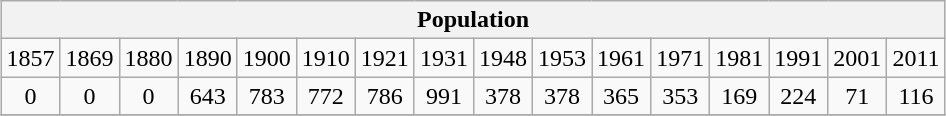<table class="wikitable" style="margin: 0.5em auto; text-align: center;">
<tr>
<th colspan="16">Population</th>
</tr>
<tr>
<td>1857</td>
<td>1869</td>
<td>1880</td>
<td>1890</td>
<td>1900</td>
<td>1910</td>
<td>1921</td>
<td>1931</td>
<td>1948</td>
<td>1953</td>
<td>1961</td>
<td>1971</td>
<td>1981</td>
<td>1991</td>
<td>2001</td>
<td>2011</td>
</tr>
<tr>
<td>0</td>
<td>0</td>
<td>0</td>
<td>643</td>
<td>783</td>
<td>772</td>
<td>786</td>
<td>991</td>
<td>378</td>
<td>378</td>
<td>365</td>
<td>353</td>
<td>169</td>
<td>224</td>
<td>71</td>
<td>116</td>
</tr>
<tr>
</tr>
</table>
